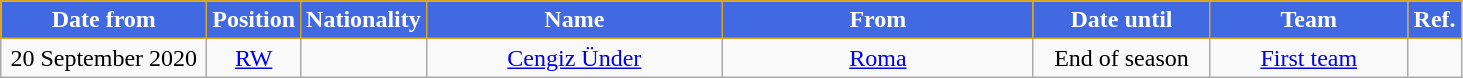<table class="wikitable" style="text-align:center">
<tr>
<th style="background:royalblue;color:white;border:1px solid goldenrod;width:130px">Date from</th>
<th style="background:royalblue;color:white;border:1px solid goldenrod;width:50px">Position</th>
<th style="background:royalblue;color:white;border:1px solid goldenrod;width:50px">Nationality</th>
<th style="background:royalblue;color:white;border:1px solid goldenrod;width:190px">Name</th>
<th style="background:royalblue;color:white;border:1px solid goldenrod;width:200px">From</th>
<th style="background:royalblue;color:white;border:1px solid goldenrod;width:110px">Date until</th>
<th style="background:royalblue;color:white;border:1px solid goldenrod;width:125px">Team</th>
<th style="background:royalblue;color:white;border:1px solid goldenrod;width:25px">Ref.</th>
</tr>
<tr>
<td>20 September 2020</td>
<td><a href='#'>RW</a></td>
<td></td>
<td><a href='#'>Cengiz Ünder</a></td>
<td> <a href='#'>Roma</a></td>
<td>End of season</td>
<td><a href='#'>First team</a></td>
<td></td>
</tr>
</table>
